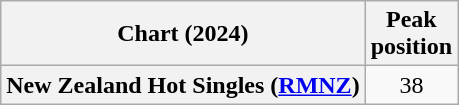<table class="wikitable sortable plainrowheaders" style="text-align:center">
<tr>
<th scope="col">Chart (2024)</th>
<th scope="col">Peak<br>position</th>
</tr>
<tr>
<th scope="row">New Zealand Hot Singles (<a href='#'>RMNZ</a>)</th>
<td>38</td>
</tr>
</table>
